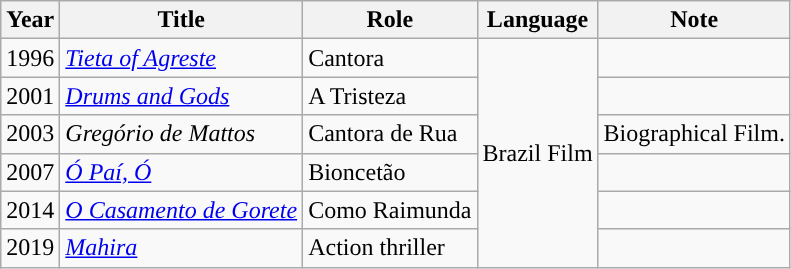<table class="wikitable sortable”">
<tr>
<th>Year</th>
<th>Title</th>
<th>Role</th>
<th>Language</th>
<th class="unsortable">Note</th>
</tr>
<tr>
<td>1996</td>
<td><em><a href='#'>Tieta of Agreste</a></em></td>
<td>Cantora</td>
<td rowspan=6>Brazil Film</td>
<td></td>
</tr>
<tr>
<td>2001</td>
<td><em><a href='#'>Drums and Gods</a></em></td>
<td>A Tristeza</td>
<td></td>
</tr>
<tr>
<td>2003</td>
<td><em>Gregório de Mattos</em></td>
<td>Cantora de Rua</td>
<td>Biographical Film.</td>
</tr>
<tr>
<td>2007</td>
<td><em><a href='#'>Ó Paí, Ó</a></em></td>
<td>Bioncetão</td>
<td></td>
</tr>
<tr>
<td>2014</td>
<td><em><a href='#'>O Casamento de Gorete</a></em></td>
<td>Como Raimunda</td>
<td></td>
</tr>
<tr>
<td>2019</td>
<td><em><a href='#'>Mahira</a></em></td>
<td>Action thriller</td>
<td></td>
</tr>
</table>
